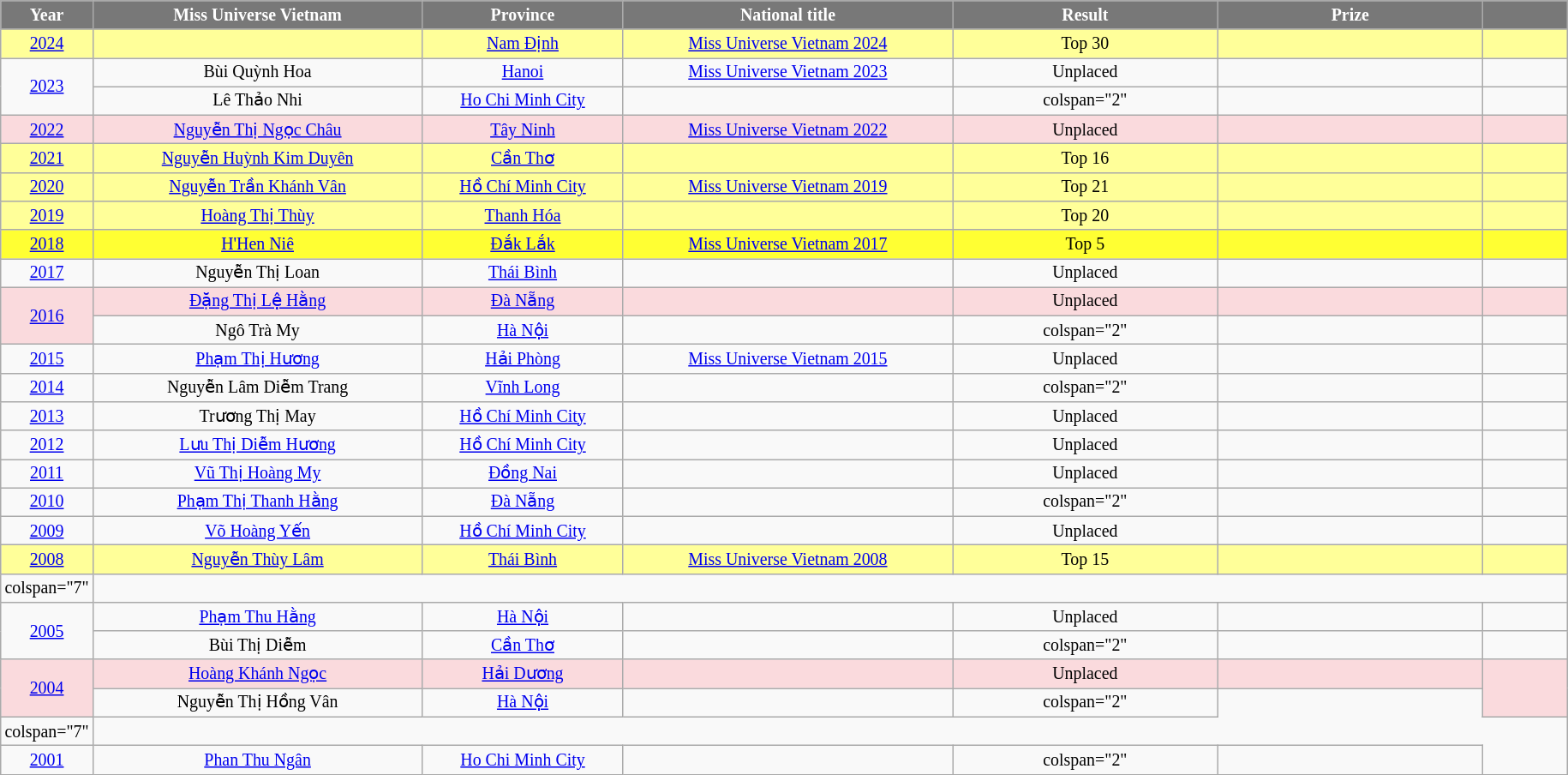<table class="wikitable sortable" style="font-size: 83%; text-align:center">
<tr bgcolor="#787878" colspan=10 align="center">
<th width="60" style="background-color:#787878;color:#FFFFFF;"><span><strong>Year</strong></span></th>
<th width="250" style="background-color:#787878;color:#FFFFFF;"><span><strong>Miss Universe Vietnam</strong></span></th>
<th width="150" style="background-color:#787878;color:#FFFFFF;"><span><strong>Province</strong></span></th>
<th width="250" style="background-color:#787878;color:#FFFFFF;"><span><strong>National title</strong></span></th>
<th width="200" style="background-color:#787878;color:#FFFFFF;"><span><strong>Result</strong></span></th>
<th width="200" style="background-color:#787878;color:#FFFFFF;"><span><strong>Prize</strong></span></th>
<th width="60" style="background-color:#787878;color:#FFFFFF;"><span><strong></strong></span></th>
</tr>
<tr style="background-color:#FFFF99;">
<td><a href='#'>2024</a></td>
<td></td>
<td><a href='#'>Nam Định</a></td>
<td><a href='#'>Miss Universe Vietnam 2024</a></td>
<td>Top 30</td>
<td style="background:;"></td>
<td></td>
</tr>
<tr>
<td rowspan="2"><a href='#'>2023</a></td>
<td>Bùi Quỳnh Hoa</td>
<td><a href='#'>Hanoi</a></td>
<td><a href='#'>Miss Universe Vietnam 2023</a></td>
<td>Unplaced</td>
<td></td>
<td></td>
</tr>
<tr>
<td>Lê Thảo Nhi</td>
<td><a href='#'>Ho Chi Minh City</a></td>
<td></td>
<td>colspan="2" </td>
<td></td>
</tr>
<tr style="background-color:#FADADD;">
<td><a href='#'>2022</a></td>
<td><a href='#'>Nguyễn Thị Ngọc Châu</a></td>
<td><a href='#'>Tây Ninh</a></td>
<td><a href='#'>Miss Universe Vietnam 2022</a></td>
<td>Unplaced</td>
<td style="background:;"></td>
<td></td>
</tr>
<tr style="background-color:#FFFF99;">
<td><a href='#'>2021</a></td>
<td><a href='#'>Nguyễn Huỳnh Kim Duyên</a></td>
<td><a href='#'>Cần Thơ</a></td>
<td></td>
<td>Top 16</td>
<td style="background:;"></td>
<td></td>
</tr>
<tr style="background-color:#FFFF99;">
<td><a href='#'>2020</a></td>
<td><a href='#'>Nguyễn Trần Khánh Vân</a></td>
<td><a href='#'>Hồ Chí Minh City</a></td>
<td><a href='#'>Miss Universe Vietnam 2019</a></td>
<td>Top 21</td>
<td style="background:;"></td>
<td></td>
</tr>
<tr style="background-color:#FFFF99;">
<td><a href='#'>2019</a></td>
<td><a href='#'>Hoàng Thị Thùy</a></td>
<td><a href='#'>Thanh Hóa</a></td>
<td></td>
<td>Top 20</td>
<td></td>
<td></td>
</tr>
<tr style="background-color:#FFFF33;">
<td><a href='#'>2018</a></td>
<td><a href='#'>H'Hen Niê</a></td>
<td><a href='#'>Đắk Lắk</a></td>
<td><a href='#'>Miss Universe Vietnam 2017</a></td>
<td>Top 5</td>
<td></td>
<td></td>
</tr>
<tr>
<td><a href='#'>2017</a></td>
<td>Nguyễn Thị Loan</td>
<td><a href='#'>Thái Bình</a></td>
<td></td>
<td>Unplaced</td>
<td></td>
<td></td>
</tr>
<tr style="background-color:#FADADD;">
<td rowspan="2"><a href='#'>2016</a></td>
<td><a href='#'>Đặng Thị Lệ Hằng</a></td>
<td><a href='#'>Đà Nẵng</a></td>
<td></td>
<td>Unplaced</td>
<td style="background:;"></td>
<td></td>
</tr>
<tr>
<td>Ngô Trà My</td>
<td><a href='#'>Hà Nội</a></td>
<td></td>
<td>colspan="2" </td>
<td></td>
</tr>
<tr>
<td><a href='#'>2015</a></td>
<td><a href='#'>Phạm Thị Hương</a></td>
<td><a href='#'>Hải Phòng</a></td>
<td><a href='#'>Miss Universe Vietnam 2015</a></td>
<td>Unplaced</td>
<td></td>
<td></td>
</tr>
<tr>
<td><a href='#'>2014</a></td>
<td>Nguyễn Lâm Diễm Trang</td>
<td><a href='#'>Vĩnh Long</a></td>
<td></td>
<td>colspan="2" </td>
<td></td>
</tr>
<tr>
<td><a href='#'>2013</a></td>
<td>Trương Thị May</td>
<td><a href='#'>Hồ Chí Minh City</a></td>
<td></td>
<td>Unplaced</td>
<td></td>
<td></td>
</tr>
<tr>
<td><a href='#'>2012</a></td>
<td><a href='#'>Lưu Thị Diễm Hương</a></td>
<td><a href='#'>Hồ Chí Minh City</a></td>
<td></td>
<td>Unplaced</td>
<td></td>
<td></td>
</tr>
<tr>
<td><a href='#'>2011</a></td>
<td><a href='#'>Vũ Thị Hoàng My</a></td>
<td><a href='#'>Đồng Nai</a></td>
<td></td>
<td>Unplaced</td>
<td></td>
<td></td>
</tr>
<tr>
<td><a href='#'>2010</a></td>
<td><a href='#'>Phạm Thị Thanh Hằng</a></td>
<td><a href='#'>Đà Nẵng</a></td>
<td></td>
<td>colspan="2" </td>
<td></td>
</tr>
<tr>
<td><a href='#'>2009</a></td>
<td><a href='#'>Võ Hoàng Yến</a></td>
<td><a href='#'>Hồ Chí Minh City</a></td>
<td></td>
<td>Unplaced</td>
<td></td>
<td></td>
</tr>
<tr style="background-color:#FFFF99;">
<td><a href='#'>2008</a></td>
<td><a href='#'>Nguyễn Thùy Lâm</a></td>
<td><a href='#'>Thái Bình</a></td>
<td><a href='#'>Miss Universe Vietnam 2008</a></td>
<td>Top 15</td>
<td style="background:;"></td>
<td></td>
</tr>
<tr>
<td>colspan="7" </td>
</tr>
<tr>
<td rowspan="2"><a href='#'>2005</a></td>
<td><a href='#'>Phạm Thu Hằng</a></td>
<td><a href='#'>Hà Nội</a></td>
<td></td>
<td>Unplaced</td>
<td></td>
<td></td>
</tr>
<tr>
<td>Bùi Thị Diễm</td>
<td><a href='#'>Cần Thơ</a></td>
<td></td>
<td>colspan="2" </td>
<td></td>
</tr>
<tr style="background-color:#FADADD;">
<td rowspan="2"><a href='#'>2004</a></td>
<td><a href='#'>Hoàng Khánh Ngọc</a></td>
<td><a href='#'>Hải Dương</a></td>
<td></td>
<td>Unplaced</td>
<td style="background:;"></td>
<td rowspan="2"></td>
</tr>
<tr>
<td>Nguyễn Thị Hồng Vân</td>
<td><a href='#'>Hà Nội</a></td>
<td></td>
<td>colspan="2" </td>
</tr>
<tr>
<td>colspan="7" </td>
</tr>
<tr>
<td><a href='#'>2001</a></td>
<td><a href='#'>Phan Thu Ngân</a></td>
<td><a href='#'>Ho Chi Minh City</a></td>
<td></td>
<td>colspan="2" </td>
<td></td>
</tr>
</table>
